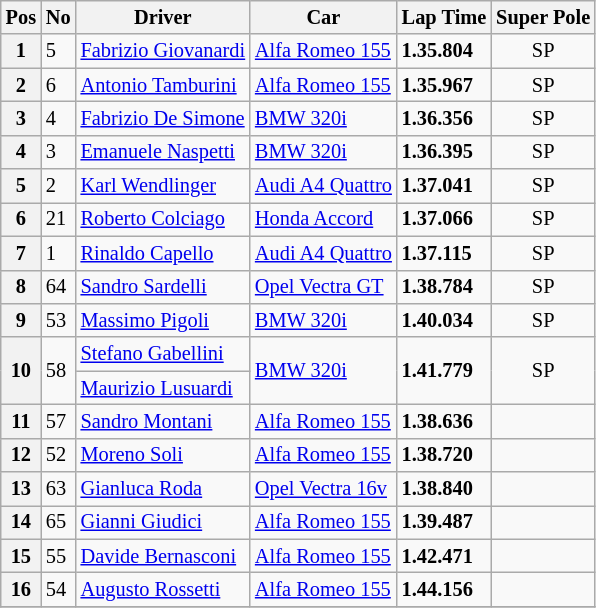<table class="wikitable" style="font-size: 85%;">
<tr>
<th>Pos</th>
<th>No</th>
<th>Driver</th>
<th>Car</th>
<th>Lap Time</th>
<th>Super Pole</th>
</tr>
<tr>
<th>1</th>
<td>5</td>
<td> <a href='#'>Fabrizio Giovanardi</a></td>
<td><a href='#'>Alfa Romeo 155</a></td>
<td><strong>1.35.804</strong></td>
<td align=center>SP</td>
</tr>
<tr>
<th>2</th>
<td>6</td>
<td> <a href='#'>Antonio Tamburini</a></td>
<td><a href='#'>Alfa Romeo 155</a></td>
<td><strong>1.35.967</strong></td>
<td align=center>SP</td>
</tr>
<tr>
<th>3</th>
<td>4</td>
<td> <a href='#'>Fabrizio De Simone</a></td>
<td><a href='#'>BMW 320i</a></td>
<td><strong>1.36.356</strong></td>
<td align=center>SP</td>
</tr>
<tr>
<th>4</th>
<td>3</td>
<td> <a href='#'>Emanuele Naspetti</a></td>
<td><a href='#'>BMW 320i</a></td>
<td><strong>1.36.395</strong></td>
<td align=center>SP</td>
</tr>
<tr>
<th>5</th>
<td>2</td>
<td> <a href='#'>Karl Wendlinger</a></td>
<td><a href='#'>Audi A4 Quattro</a></td>
<td><strong>1.37.041</strong></td>
<td align=center>SP</td>
</tr>
<tr>
<th>6</th>
<td>21</td>
<td> <a href='#'>Roberto Colciago</a></td>
<td><a href='#'>Honda Accord</a></td>
<td><strong>1.37.066</strong></td>
<td align=center>SP</td>
</tr>
<tr>
<th>7</th>
<td>1</td>
<td> <a href='#'>Rinaldo Capello</a></td>
<td><a href='#'>Audi A4 Quattro</a></td>
<td><strong>1.37.115</strong></td>
<td align=center>SP</td>
</tr>
<tr>
<th>8</th>
<td>64</td>
<td> <a href='#'>Sandro Sardelli</a></td>
<td><a href='#'> Opel Vectra GT</a></td>
<td><strong>1.38.784</strong></td>
<td align=center>SP</td>
</tr>
<tr>
<th>9</th>
<td>53</td>
<td> <a href='#'>Massimo Pigoli</a></td>
<td><a href='#'>BMW 320i</a></td>
<td><strong>1.40.034</strong></td>
<td align=center>SP</td>
</tr>
<tr>
<th rowspan=2>10</th>
<td rowspan=2>58</td>
<td> <a href='#'>Stefano Gabellini</a></td>
<td rowspan=2><a href='#'>BMW 320i</a></td>
<td rowspan=2><strong>1.41.779</strong></td>
<td rowspan=2 align=center>SP</td>
</tr>
<tr>
<td> <a href='#'>Maurizio Lusuardi</a></td>
</tr>
<tr>
<th>11</th>
<td>57</td>
<td> <a href='#'>Sandro Montani</a></td>
<td><a href='#'>Alfa Romeo 155</a></td>
<td><strong>1.38.636</strong></td>
<td></td>
</tr>
<tr>
<th>12</th>
<td>52</td>
<td> <a href='#'>Moreno Soli</a></td>
<td><a href='#'>Alfa Romeo 155</a></td>
<td><strong>1.38.720</strong></td>
<td></td>
</tr>
<tr>
<th>13</th>
<td>63</td>
<td> <a href='#'>Gianluca Roda</a></td>
<td><a href='#'> Opel Vectra 16v</a></td>
<td><strong>1.38.840</strong></td>
<td></td>
</tr>
<tr>
<th>14</th>
<td>65</td>
<td> <a href='#'>Gianni Giudici</a></td>
<td><a href='#'>Alfa Romeo 155</a></td>
<td><strong>1.39.487</strong></td>
<td></td>
</tr>
<tr>
<th>15</th>
<td>55</td>
<td> <a href='#'>Davide Bernasconi</a></td>
<td><a href='#'>Alfa Romeo 155</a></td>
<td><strong>1.42.471</strong></td>
<td></td>
</tr>
<tr>
<th>16</th>
<td>54</td>
<td> <a href='#'>Augusto Rossetti</a></td>
<td><a href='#'>Alfa Romeo 155</a></td>
<td><strong>1.44.156</strong></td>
<td></td>
</tr>
<tr>
</tr>
</table>
